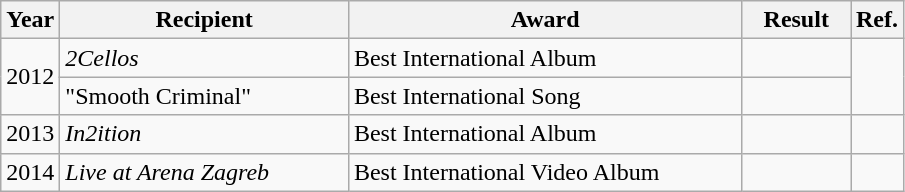<table class="wikitable">
<tr>
<th>Year</th>
<th style="width:185px;">Recipient</th>
<th style="width:255px;">Award</th>
<th width="65">Result</th>
<th>Ref.</th>
</tr>
<tr>
<td rowspan="2">2012</td>
<td><em>2Cellos</em></td>
<td>Best International Album</td>
<td></td>
<td rowspan="2"></td>
</tr>
<tr>
<td>"Smooth Criminal"</td>
<td>Best International Song</td>
<td></td>
</tr>
<tr>
<td>2013</td>
<td><em>In2ition</em></td>
<td>Best International Album</td>
<td></td>
<td></td>
</tr>
<tr>
<td>2014</td>
<td><em>Live at Arena Zagreb</em></td>
<td>Best International Video Album</td>
<td></td>
<td></td>
</tr>
</table>
